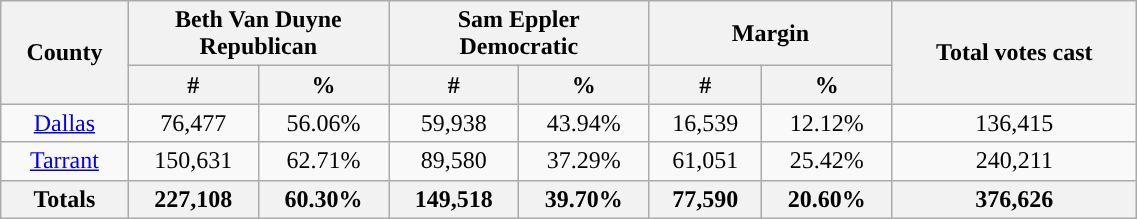<table width="60%"  class="wikitable sortable" style="text-align:center">
<tr>
<th rowspan="2">County</th>
<th style="text-align:center;" colspan="2">Beth Van Duyne<br>Republican</th>
<th style="text-align:center;" colspan="2">Sam Eppler<br>Democratic</th>
<th style="text-align:center;" colspan="2">Margin</th>
<th rowspan="2" style="text-align:center;">Total votes cast</th>
</tr>
<tr>
<th style="text-align:center;" data-sort-type="number">#</th>
<th style="text-align:center;" data-sort-type="number">%</th>
<th style="text-align:center;" data-sort-type="number">#</th>
<th style="text-align:center;" data-sort-type="number">%</th>
<th style="text-align:center;" data-sort-type="number">#</th>
<th style="text-align:center;" data-sort-type="number">%</th>
</tr>
<tr style="text-align:center;">
<td style="background-color:"><a href='#'>Dallas</a></td>
<td style="background-color:">76,477</td>
<td style="background-color:">56.06%</td>
<td style="color:black;background-color:">59,938</td>
<td style="color:black;background-color:">43.94%</td>
<td style="background-color:">16,539</td>
<td style="background-color:">12.12%</td>
<td style="background-color:">136,415</td>
</tr>
<tr style="text-align:center;">
<td style="background-color:"><a href='#'>Tarrant</a></td>
<td style="background-color:">150,631</td>
<td style="background-color:">62.71%</td>
<td style="color:black;background-color:">89,580</td>
<td style="color:black;background-color:">37.29%</td>
<td style="background-color:">61,051</td>
<td style="background-color:">25.42%</td>
<td style="background-color:">240,211</td>
</tr>
<tr style="text-align:center;">
<th>Totals</th>
<th>227,108</th>
<th>60.30%</th>
<th>149,518</th>
<th>39.70%</th>
<th>77,590</th>
<th>20.60%</th>
<th>376,626</th>
</tr>
</table>
